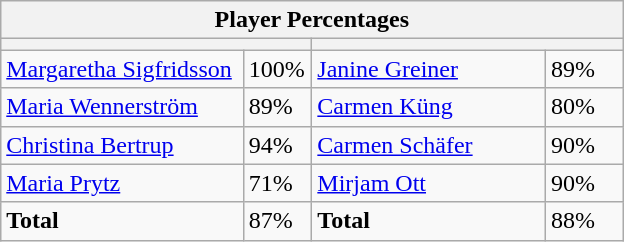<table class="wikitable">
<tr>
<th colspan=4 width=400>Player Percentages</th>
</tr>
<tr>
<th colspan=2 width=200></th>
<th colspan=2 width=200></th>
</tr>
<tr>
<td><a href='#'>Margaretha Sigfridsson</a></td>
<td>100%</td>
<td><a href='#'>Janine Greiner</a></td>
<td>89%</td>
</tr>
<tr>
<td><a href='#'>Maria Wennerström</a></td>
<td>89%</td>
<td><a href='#'>Carmen Küng</a></td>
<td>80%</td>
</tr>
<tr>
<td><a href='#'>Christina Bertrup</a></td>
<td>94%</td>
<td><a href='#'>Carmen Schäfer</a></td>
<td>90%</td>
</tr>
<tr>
<td><a href='#'>Maria Prytz</a></td>
<td>71%</td>
<td><a href='#'>Mirjam Ott</a></td>
<td>90%</td>
</tr>
<tr>
<td><strong>Total</strong></td>
<td>87%</td>
<td><strong>Total</strong></td>
<td>88%</td>
</tr>
</table>
